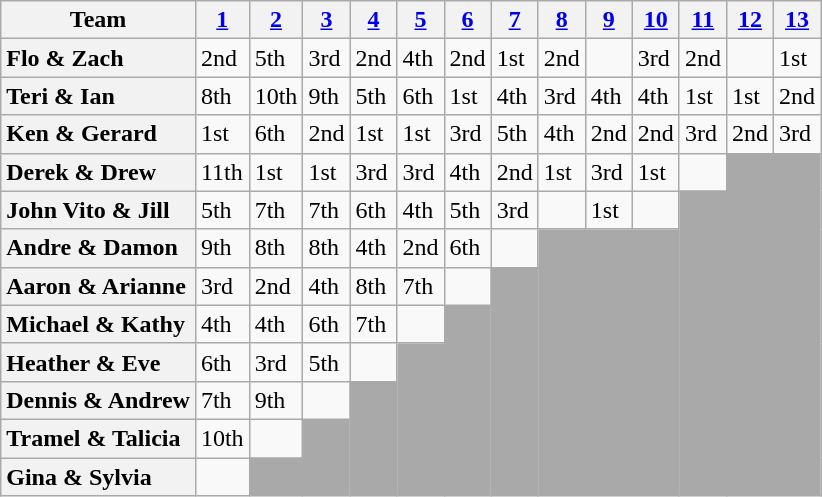<table class="wikitable sortable" style="text-align:left;">
<tr>
<th scope="col" class="unsortable">Team</th>
<th scope="col"><a href='#'>1</a></th>
<th scope="col"><a href='#'>2</a></th>
<th scope="col"><a href='#'>3</a></th>
<th scope="col"><a href='#'>4</a></th>
<th scope="col"><a href='#'>5</a></th>
<th scope="col"><a href='#'>6</a></th>
<th scope="col"><a href='#'>7</a></th>
<th scope="col"><a href='#'>8</a></th>
<th scope="col"><a href='#'>9</a></th>
<th scope="col"><a href='#'>10</a></th>
<th scope="col"><a href='#'>11</a></th>
<th scope="col"><a href='#'>12</a></th>
<th scope="col"><a href='#'>13</a></th>
</tr>
<tr>
<th scope="row" style="text-align:left">Flo & Zach</th>
<td>2nd</td>
<td>5th</td>
<td>3rd</td>
<td>2nd</td>
<td>4th</td>
<td>2nd</td>
<td>1st</td>
<td>2nd</td>
<td></td>
<td>3rd</td>
<td>2nd</td>
<td></td>
<td>1st</td>
</tr>
<tr>
<th scope="row" style="text-align:left">Teri & Ian</th>
<td>8th</td>
<td>10th</td>
<td>9th</td>
<td>5th</td>
<td>6th</td>
<td>1st</td>
<td>4th</td>
<td>3rd</td>
<td>4th</td>
<td>4th</td>
<td>1st</td>
<td>1st</td>
<td>2nd</td>
</tr>
<tr>
<th scope="row" style="text-align:left">Ken & Gerard</th>
<td>1st</td>
<td>6th</td>
<td>2nd</td>
<td>1st</td>
<td>1st</td>
<td>3rd</td>
<td>5th</td>
<td>4th</td>
<td>2nd</td>
<td>2nd</td>
<td>3rd</td>
<td>2nd</td>
<td>3rd</td>
</tr>
<tr>
<th scope="row" style="text-align:left">Derek & Drew</th>
<td>11th</td>
<td>1st</td>
<td>1st</td>
<td>3rd</td>
<td>3rd</td>
<td>4th</td>
<td>2nd</td>
<td>1st</td>
<td>3rd</td>
<td>1st</td>
<td></td>
<td colspan="2" rowspan="9" style="background:darkgrey;"></td>
</tr>
<tr>
<th scope="row" style="text-align:left">John Vito & Jill</th>
<td>5th</td>
<td>7th</td>
<td>7th</td>
<td>6th</td>
<td>4th</td>
<td>5th</td>
<td>3rd</td>
<td></td>
<td>1st</td>
<td></td>
<td rowspan="8" style="background:darkgrey;"></td>
</tr>
<tr>
<th scope="row" style="text-align:left">Andre & Damon</th>
<td>9th</td>
<td>8th</td>
<td>8th</td>
<td>4th</td>
<td>2nd</td>
<td>6th</td>
<td></td>
<td colspan="3" rowspan="7" style="background:darkgrey;"></td>
</tr>
<tr>
<th scope="row" style="text-align:left">Aaron & Arianne</th>
<td>3rd</td>
<td>2nd</td>
<td>4th</td>
<td>8th</td>
<td>7th</td>
<td></td>
<td rowspan="6" style="background:darkgrey;"></td>
</tr>
<tr>
<th scope="row" style="text-align:left">Michael & Kathy</th>
<td>4th</td>
<td>4th</td>
<td>6th</td>
<td>7th</td>
<td></td>
<td rowspan="5" style="background:darkgrey;"></td>
</tr>
<tr>
<th scope="row" style="text-align:left">Heather & Eve</th>
<td>6th</td>
<td>3rd</td>
<td>5th</td>
<td></td>
<td rowspan="4" style="background:darkgrey;"></td>
</tr>
<tr>
<th scope="row" style="text-align:left">Dennis & Andrew</th>
<td>7th</td>
<td>9th</td>
<td></td>
<td rowspan="3" style="background:darkgrey;"></td>
</tr>
<tr>
<th scope="row" style="text-align:left">Tramel & Talicia</th>
<td>10th</td>
<td></td>
<td rowspan="2" style="background:darkgrey;"></td>
</tr>
<tr>
<th scope="row" style="text-align:left">Gina & Sylvia</th>
<td></td>
<td style="background:darkgrey;"></td>
</tr>
</table>
